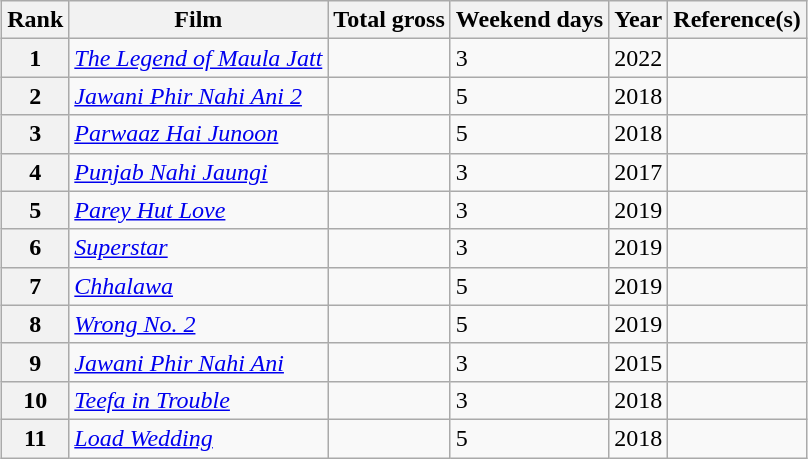<table class="wikitable sortable plainrowheaders" style="margin:auto; margin:auto;">
<tr>
<th scope="col">Rank</th>
<th scope="col">Film</th>
<th scope="col">Total gross</th>
<th scope="col">Weekend days</th>
<th scope="col">Year</th>
<th class="unsortable">Reference(s)</th>
</tr>
<tr>
<th>1</th>
<td><em><a href='#'>The Legend of Maula Jatt</a></em></td>
<td></td>
<td>3</td>
<td>2022</td>
<td style="text-align:center;"></td>
</tr>
<tr>
<th>2</th>
<td><em><a href='#'>Jawani Phir Nahi Ani 2</a></em></td>
<td></td>
<td>5</td>
<td>2018</td>
<td style="text-align:center;"></td>
</tr>
<tr>
<th>3</th>
<td><em><a href='#'>Parwaaz Hai Junoon</a></em></td>
<td></td>
<td>5</td>
<td>2018</td>
<td style="text-align:center;"></td>
</tr>
<tr>
<th>4</th>
<td><em><a href='#'>Punjab Nahi Jaungi</a></em></td>
<td></td>
<td>3</td>
<td>2017</td>
<td style="text-align:center;"></td>
</tr>
<tr>
<th>5</th>
<td><em><a href='#'>Parey Hut Love</a></em></td>
<td></td>
<td>3</td>
<td>2019</td>
<td style="text-align:center;"></td>
</tr>
<tr>
<th>6</th>
<td><em><a href='#'>Superstar</a></em></td>
<td></td>
<td>3</td>
<td>2019</td>
<td style="text-align:center;"></td>
</tr>
<tr>
<th>7</th>
<td><em><a href='#'>Chhalawa</a></em></td>
<td></td>
<td>5</td>
<td>2019</td>
<td style="text-align:center;"></td>
</tr>
<tr>
<th>8</th>
<td><em><a href='#'>Wrong No. 2</a></em></td>
<td></td>
<td>5</td>
<td>2019</td>
<td style="text-align:center;"></td>
</tr>
<tr>
<th>9</th>
<td><em><a href='#'>Jawani Phir Nahi Ani</a></em></td>
<td></td>
<td>3</td>
<td>2015</td>
<td style="text-align:center;"></td>
</tr>
<tr>
<th>10</th>
<td><em><a href='#'>Teefa in Trouble</a></em></td>
<td></td>
<td>3</td>
<td>2018</td>
<td style="text-align:center;"></td>
</tr>
<tr>
<th>11</th>
<td><em><a href='#'>Load Wedding</a></em></td>
<td></td>
<td>5</td>
<td>2018</td>
<td style="text-align:center;"></td>
</tr>
</table>
